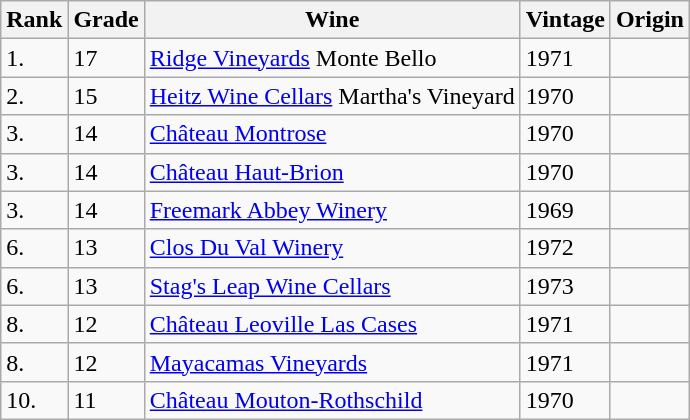<table class="wikitable">
<tr>
<th>Rank</th>
<th>Grade</th>
<th>Wine</th>
<th>Vintage</th>
<th>Origin</th>
</tr>
<tr>
<td>1.</td>
<td>17</td>
<td><a href='#'>Ridge Vineyards</a> Monte Bello</td>
<td>1971</td>
<td></td>
</tr>
<tr>
<td>2.</td>
<td>15</td>
<td><a href='#'>Heitz Wine Cellars</a> Martha's Vineyard</td>
<td>1970</td>
<td></td>
</tr>
<tr>
<td>3.</td>
<td>14</td>
<td><a href='#'>Château Montrose</a></td>
<td>1970</td>
<td></td>
</tr>
<tr>
<td>3.</td>
<td>14</td>
<td><a href='#'>Château Haut-Brion</a></td>
<td>1970</td>
<td></td>
</tr>
<tr>
<td>3.</td>
<td>14</td>
<td><a href='#'>Freemark Abbey Winery</a></td>
<td>1969</td>
<td></td>
</tr>
<tr>
<td>6.</td>
<td>13</td>
<td><a href='#'>Clos Du Val Winery</a></td>
<td>1972</td>
<td></td>
</tr>
<tr>
<td>6.</td>
<td>13</td>
<td><a href='#'>Stag's Leap Wine Cellars</a></td>
<td>1973</td>
<td></td>
</tr>
<tr>
<td>8.</td>
<td>12</td>
<td><a href='#'>Château Leoville Las Cases</a></td>
<td>1971</td>
<td></td>
</tr>
<tr>
<td>8.</td>
<td>12</td>
<td><a href='#'>Mayacamas Vineyards</a></td>
<td>1971</td>
<td></td>
</tr>
<tr>
<td>10.</td>
<td>11</td>
<td><a href='#'>Château Mouton-Rothschild</a></td>
<td>1970</td>
<td></td>
</tr>
</table>
